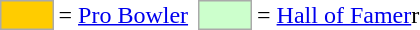<table>
<tr>
<td style="background-color:#FFCC00; border:1px solid #aaaaaa; width:2em;"></td>
<td>= <a href='#'>Pro Bowler</a> </td>
<td></td>
<td style="background-color:#CCFFCC; border:1px solid #aaaaaa; width:2em;"></td>
<td>= <a href='#'>Hall of Famer</a>r</td>
</tr>
</table>
